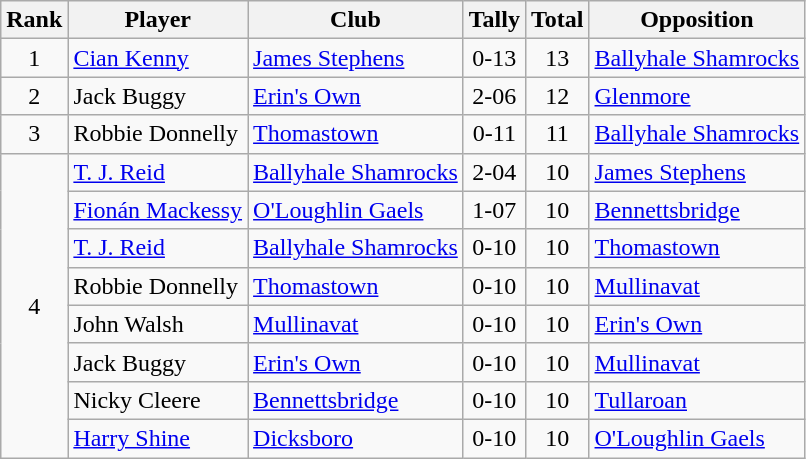<table class="wikitable">
<tr>
<th>Rank</th>
<th>Player</th>
<th>Club</th>
<th>Tally</th>
<th>Total</th>
<th>Opposition</th>
</tr>
<tr>
<td rowspan="1" style="text-align:center;">1</td>
<td><a href='#'>Cian Kenny</a></td>
<td><a href='#'>James Stephens</a></td>
<td align=center>0-13</td>
<td align=center>13</td>
<td><a href='#'>Ballyhale Shamrocks</a></td>
</tr>
<tr>
<td rowspan="1" style="text-align:center;">2</td>
<td>Jack Buggy</td>
<td><a href='#'>Erin's Own</a></td>
<td align=center>2-06</td>
<td align=center>12</td>
<td><a href='#'>Glenmore</a></td>
</tr>
<tr>
<td rowspan="1" style="text-align:center;">3</td>
<td>Robbie Donnelly</td>
<td><a href='#'>Thomastown</a></td>
<td align=center>0-11</td>
<td align=center>11</td>
<td><a href='#'>Ballyhale Shamrocks</a></td>
</tr>
<tr>
<td rowspan="8" style="text-align:center;">4</td>
<td><a href='#'>T. J. Reid</a></td>
<td><a href='#'>Ballyhale Shamrocks</a></td>
<td align=center>2-04</td>
<td align=center>10</td>
<td><a href='#'>James Stephens</a></td>
</tr>
<tr>
<td><a href='#'>Fionán Mackessy</a></td>
<td><a href='#'>O'Loughlin Gaels</a></td>
<td align=center>1-07</td>
<td align=center>10</td>
<td><a href='#'>Bennettsbridge</a></td>
</tr>
<tr>
<td><a href='#'>T. J. Reid</a></td>
<td><a href='#'>Ballyhale Shamrocks</a></td>
<td align=center>0-10</td>
<td align=center>10</td>
<td><a href='#'>Thomastown</a></td>
</tr>
<tr>
<td>Robbie Donnelly</td>
<td><a href='#'>Thomastown</a></td>
<td align=center>0-10</td>
<td align=center>10</td>
<td><a href='#'>Mullinavat</a></td>
</tr>
<tr>
<td>John Walsh</td>
<td><a href='#'>Mullinavat</a></td>
<td align=center>0-10</td>
<td align=center>10</td>
<td><a href='#'>Erin's Own</a></td>
</tr>
<tr>
<td>Jack Buggy</td>
<td><a href='#'>Erin's Own</a></td>
<td align=center>0-10</td>
<td align=center>10</td>
<td><a href='#'>Mullinavat</a></td>
</tr>
<tr>
<td>Nicky Cleere</td>
<td><a href='#'>Bennettsbridge</a></td>
<td align=center>0-10</td>
<td align=center>10</td>
<td><a href='#'>Tullaroan</a></td>
</tr>
<tr>
<td><a href='#'>Harry Shine</a></td>
<td><a href='#'>Dicksboro</a></td>
<td align=center>0-10</td>
<td align=center>10</td>
<td><a href='#'>O'Loughlin Gaels</a></td>
</tr>
</table>
